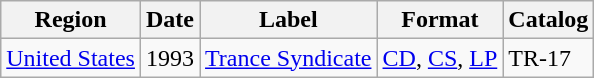<table class="wikitable">
<tr>
<th>Region</th>
<th>Date</th>
<th>Label</th>
<th>Format</th>
<th>Catalog</th>
</tr>
<tr>
<td><a href='#'>United States</a></td>
<td>1993</td>
<td><a href='#'>Trance Syndicate</a></td>
<td><a href='#'>CD</a>, <a href='#'>CS</a>, <a href='#'>LP</a></td>
<td>TR-17</td>
</tr>
</table>
